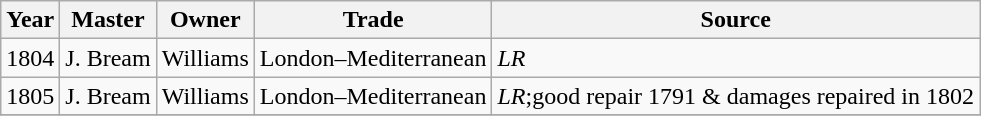<table class="sortable wikitable">
<tr>
<th>Year</th>
<th>Master</th>
<th>Owner</th>
<th>Trade</th>
<th>Source</th>
</tr>
<tr>
<td>1804</td>
<td>J. Bream</td>
<td>Williams</td>
<td>London–Mediterranean</td>
<td><em>LR</em></td>
</tr>
<tr>
<td>1805</td>
<td>J. Bream</td>
<td>Williams</td>
<td>London–Mediterranean</td>
<td><em>LR</em>;good repair 1791 & damages repaired in 1802</td>
</tr>
<tr>
</tr>
</table>
